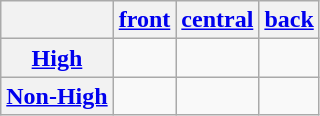<table class="wikitable" style="text-align: center">
<tr>
<th></th>
<th><a href='#'>front</a></th>
<th><a href='#'>central</a></th>
<th><a href='#'>back</a></th>
</tr>
<tr>
<th><a href='#'>High</a></th>
<td></td>
<td></td>
<td></td>
</tr>
<tr>
<th><a href='#'>Non-High</a></th>
<td></td>
<td></td>
<td></td>
</tr>
</table>
